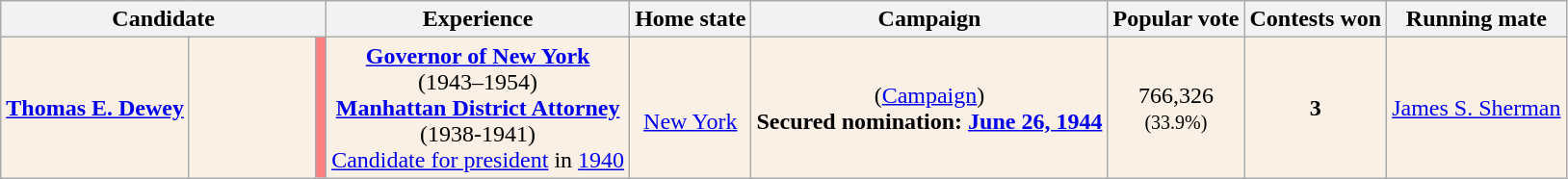<table class="wikitable sortable" style="text-align:center;">
<tr>
<th colspan="3">Candidate</th>
<th class="unsortable"><strong>Experience</strong></th>
<th>Home state</th>
<th data-sort-type="date">Campaign</th>
<th>Popular vote</th>
<th>Contests won</th>
<th>Running mate</th>
</tr>
<tr style="background:linen;">
<th data-sort-="" scope="row" style="background:linen;"><a href='#'>Thomas E. Dewey</a></th>
<td style="min-width:80px;"></td>
<td style="background:#FF8080;"></td>
<td><strong><a href='#'>Governor of New York</a></strong><br>(1943–1954)<br><strong><a href='#'>Manhattan District Attorney</a></strong><br>(1938-1941)<br><a href='#'>Candidate for president</a> in <a href='#'>1940</a></td>
<td><br><a href='#'>New York</a></td>
<td>(<a href='#'>Campaign</a>)<br><strong>Secured nomination:</strong> 
<strong><a href='#'>June 26, 1944</a></strong></td>
<td>766,326<br><small>(33.9%)</small></td>
<td><strong>3</strong></td>
<td><a href='#'>James S. Sherman</a></td>
</tr>
</table>
